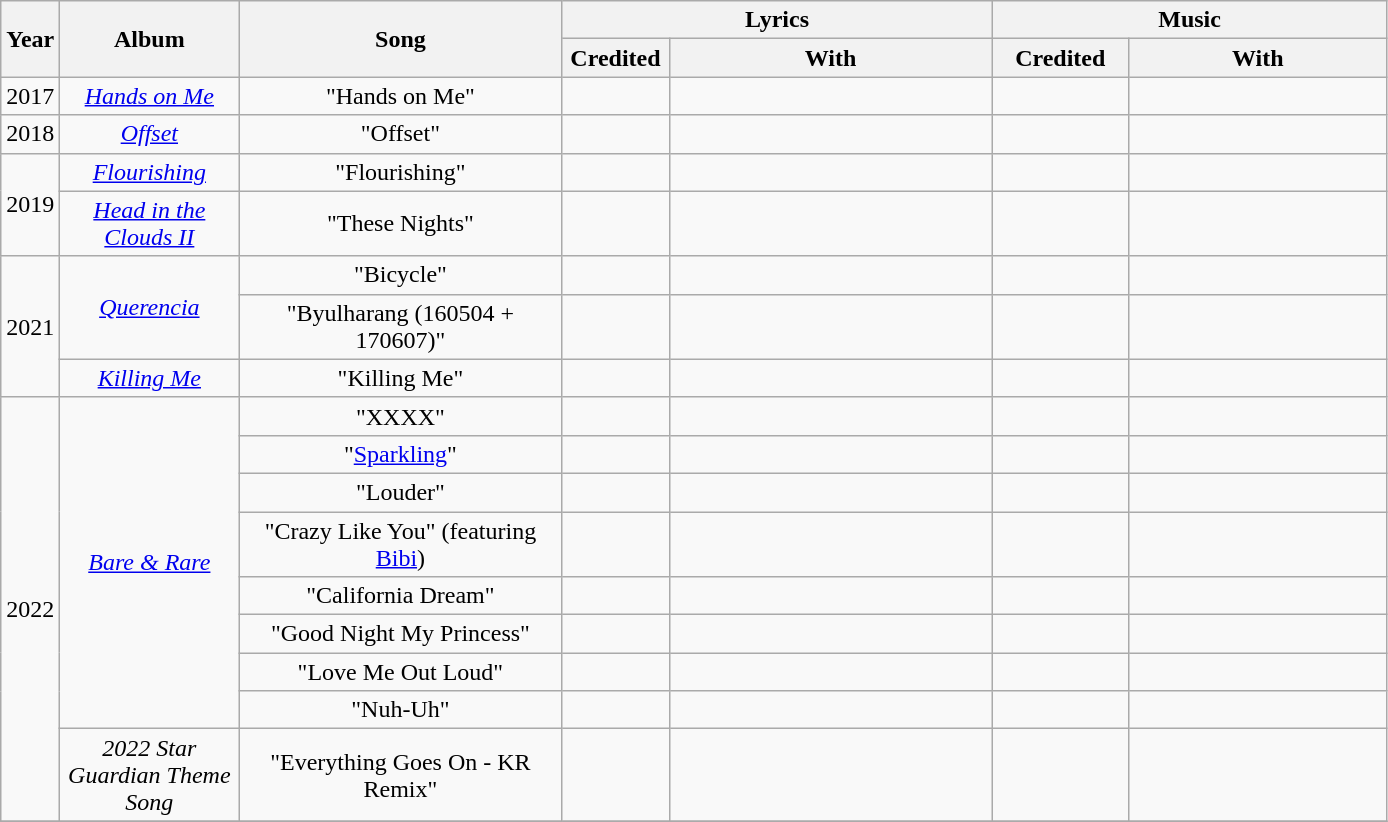<table class="wikitable" style="text-align:center;">
<tr>
<th rowspan="2" style="width:2em;">Year</th>
<th rowspan="2" style="width:7em;">Album</th>
<th rowspan="2" style="width:13em;">Song</th>
<th colspan="2" style="width:16em;">Lyrics</th>
<th colspan="2" style="width:16em;">Music</th>
</tr>
<tr>
<th style="width:4em;">Credited</th>
<th style="width:13em;">With</th>
<th style="width:4em;">Credited</th>
<th style="width:8em;">With</th>
</tr>
<tr>
<td rowspan=1>2017</td>
<td rowspan=1><em><a href='#'>Hands on Me</a></em></td>
<td>"Hands on Me"</td>
<td></td>
<td></td>
<td></td>
<td></td>
</tr>
<tr>
<td rowspan=1>2018</td>
<td rowspan=1><em><a href='#'>Offset</a></em></td>
<td>"Offset"</td>
<td></td>
<td></td>
<td></td>
<td></td>
</tr>
<tr>
<td rowspan=2>2019</td>
<td rowspan=1><em><a href='#'>Flourishing</a></em></td>
<td>"Flourishing"</td>
<td></td>
<td></td>
<td></td>
<td></td>
</tr>
<tr>
<td rowspan=1><em><a href='#'>Head in the Clouds II</a></em></td>
<td>"These Nights"</td>
<td></td>
<td></td>
<td></td>
<td></td>
</tr>
<tr>
<td rowspan=3>2021</td>
<td rowspan=2><em><a href='#'>Querencia</a></em></td>
<td>"Bicycle"</td>
<td></td>
<td></td>
<td></td>
<td></td>
</tr>
<tr>
<td>"Byulharang (160504 + 170607)"</td>
<td></td>
<td></td>
<td></td>
<td></td>
</tr>
<tr>
<td><em><a href='#'>Killing Me</a></em></td>
<td>"Killing Me"</td>
<td></td>
<td></td>
<td></td>
<td></td>
</tr>
<tr>
<td rowspan=9>2022</td>
<td rowspan=8><em><a href='#'>Bare & Rare</a></em></td>
<td>"XXXX"</td>
<td></td>
<td></td>
<td></td>
<td></td>
</tr>
<tr>
<td>"<a href='#'>Sparkling</a>"</td>
<td></td>
<td></td>
<td></td>
<td></td>
</tr>
<tr>
<td>"Louder"</td>
<td></td>
<td></td>
<td></td>
<td></td>
</tr>
<tr>
<td>"Crazy Like You" (featuring <a href='#'>Bibi</a>)</td>
<td></td>
<td></td>
<td></td>
<td></td>
</tr>
<tr>
<td>"California Dream"</td>
<td></td>
<td></td>
<td></td>
<td></td>
</tr>
<tr>
<td>"Good Night My Princess"</td>
<td></td>
<td></td>
<td></td>
<td></td>
</tr>
<tr>
<td>"Love Me Out Loud"</td>
<td></td>
<td></td>
<td></td>
<td></td>
</tr>
<tr>
<td>"Nuh-Uh"</td>
<td></td>
<td></td>
<td></td>
<td></td>
</tr>
<tr>
<td><em>2022 Star Guardian Theme Song</em></td>
<td>"Everything Goes On - KR Remix"</td>
<td></td>
<td></td>
<td></td>
<td></td>
</tr>
<tr>
</tr>
</table>
